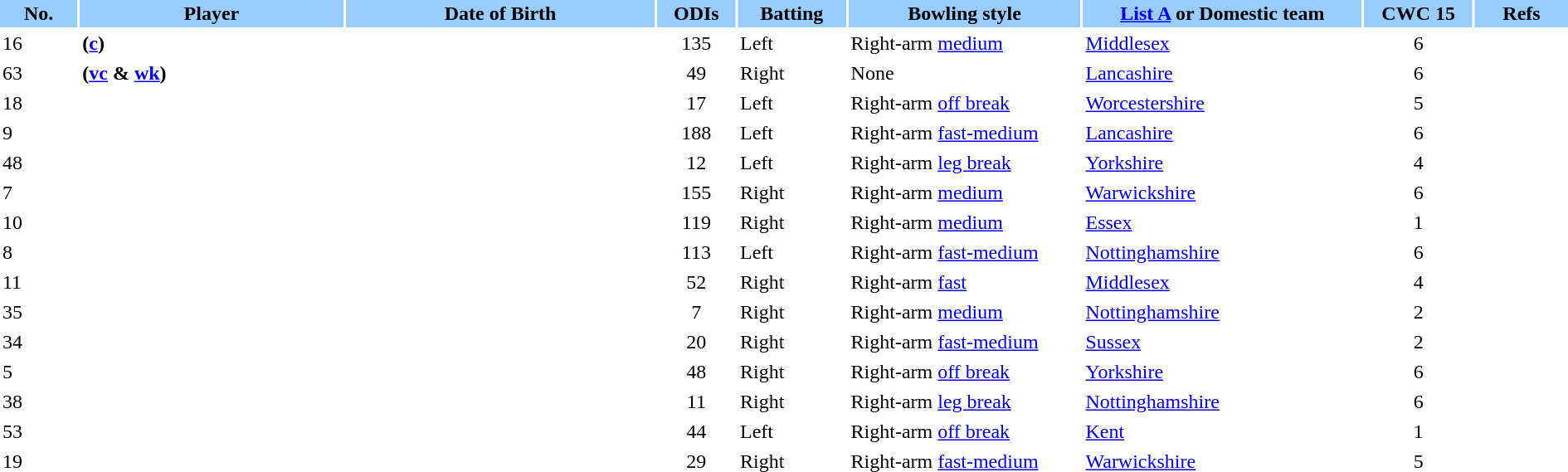<table class="sortable plainrowheaders" style="width:100%;" border="0" cellspacing="2" cellpadding="2">
<tr>
<th style="background-color:#99ccff;" scope="col" width=5%>No.</th>
<th style="background-color:#99ccff;" scope="col" width=17%>Player</th>
<th style="background-color:#99ccff;" scope="col" width=20%>Date of Birth</th>
<th style="background-color:#99ccff;" scope="col" width=5%>ODIs</th>
<th style="background-color:#99ccff;" scope="col" width=7%>Batting</th>
<th style="background-color:#99ccff;" scope="col" width=15%>Bowling style</th>
<th style="background-color:#99ccff;" scope="col" width=18%><a href='#'>List A</a> or Domestic team</th>
<th style="background-color:#99ccff;" scope="col" width=7%>CWC 15</th>
<th style="background-color:#99ccff;" scope="col" width=6% class="unsortable">Refs</th>
</tr>
<tr>
<td>16</td>
<th scope="row" align="left"> (<a href='#'>c</a>)</th>
<td></td>
<td align="center">135</td>
<td>Left</td>
<td>Right-arm <a href='#'>medium</a></td>
<td><a href='#'>Middlesex</a></td>
<td align="center">6</td>
<td align="center"></td>
</tr>
<tr>
<td>63</td>
<th scope="row" align="left"> (<a href='#'>vc</a> & <a href='#'>wk</a>)</th>
<td></td>
<td align="center">49</td>
<td>Right</td>
<td>None</td>
<td><a href='#'>Lancashire</a></td>
<td align="center">6</td>
<td align="center"></td>
</tr>
<tr>
<td>18</td>
<th scope="row" align="left"></th>
<td></td>
<td align="center">17</td>
<td>Left</td>
<td>Right-arm <a href='#'>off break</a></td>
<td><a href='#'>Worcestershire</a></td>
<td align="center">5</td>
<td align="center"></td>
</tr>
<tr>
<td>9</td>
<th scope="row" align="left"></th>
<td></td>
<td align="center">188</td>
<td>Left</td>
<td>Right-arm <a href='#'>fast-medium</a></td>
<td><a href='#'>Lancashire</a></td>
<td align="center">6</td>
<td align="center"></td>
</tr>
<tr>
<td>48</td>
<th scope="row" align="left"></th>
<td></td>
<td align="center">12</td>
<td>Left</td>
<td>Right-arm <a href='#'>leg break</a></td>
<td><a href='#'>Yorkshire</a></td>
<td align="center">4</td>
<td align="center"></td>
</tr>
<tr>
<td>7</td>
<th scope="row" align="left"></th>
<td></td>
<td align="center">155</td>
<td>Right</td>
<td>Right-arm <a href='#'>medium</a></td>
<td><a href='#'>Warwickshire</a></td>
<td align="center">6</td>
<td align="center"></td>
</tr>
<tr>
<td>10</td>
<th scope="row" align="left"></th>
<td></td>
<td align="center">119</td>
<td>Right</td>
<td>Right-arm <a href='#'>medium</a></td>
<td><a href='#'>Essex</a></td>
<td align="center">1</td>
<td align="center"></td>
</tr>
<tr>
<td>8</td>
<th scope="row" align="left"></th>
<td></td>
<td align="center">113</td>
<td>Left</td>
<td>Right-arm <a href='#'>fast-medium</a></td>
<td><a href='#'>Nottinghamshire</a></td>
<td align="center">6</td>
<td align="center"></td>
</tr>
<tr>
<td>11</td>
<th scope="row" align="left"></th>
<td></td>
<td align="center">52</td>
<td>Right</td>
<td>Right-arm <a href='#'>fast</a></td>
<td><a href='#'>Middlesex</a></td>
<td align="center">4</td>
<td align="center"></td>
</tr>
<tr>
<td>35</td>
<th scope="row" align="left"></th>
<td></td>
<td align="center">7</td>
<td>Right</td>
<td>Right-arm <a href='#'>medium</a></td>
<td><a href='#'>Nottinghamshire</a></td>
<td align="center">2</td>
<td align="center"></td>
</tr>
<tr>
<td>34</td>
<th scope="row" align="left"></th>
<td></td>
<td align="center">20</td>
<td>Right</td>
<td>Right-arm <a href='#'>fast-medium</a></td>
<td><a href='#'>Sussex</a></td>
<td align="center">2</td>
<td align="center"></td>
</tr>
<tr>
<td>5</td>
<th scope="row" align="left"></th>
<td></td>
<td align="center">48</td>
<td>Right</td>
<td>Right-arm <a href='#'>off break</a></td>
<td><a href='#'>Yorkshire</a></td>
<td align="center">6</td>
<td align="center"></td>
</tr>
<tr>
<td>38</td>
<th scope="row" align="left"></th>
<td></td>
<td align="center">11</td>
<td>Right</td>
<td>Right-arm <a href='#'>leg break</a></td>
<td><a href='#'>Nottinghamshire</a></td>
<td align="center">6</td>
<td align="center"></td>
</tr>
<tr>
<td>53</td>
<th scope="row" align="left"></th>
<td></td>
<td align="center">44</td>
<td>Left</td>
<td>Right-arm <a href='#'>off break</a></td>
<td><a href='#'>Kent</a></td>
<td align="center">1</td>
<td align="center"></td>
</tr>
<tr>
<td>19</td>
<th scope="row" align="left"></th>
<td></td>
<td align="center">29</td>
<td>Right</td>
<td>Right-arm <a href='#'>fast-medium</a></td>
<td><a href='#'>Warwickshire</a></td>
<td align="center">5</td>
<td align="center"></td>
</tr>
</table>
